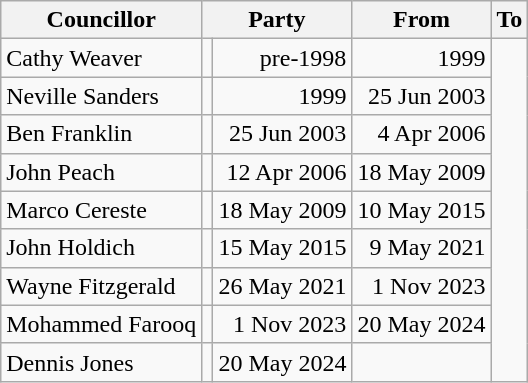<table class=wikitable>
<tr>
<th>Councillor</th>
<th colspan=2>Party</th>
<th>From</th>
<th>To</th>
</tr>
<tr>
<td>Cathy Weaver</td>
<td></td>
<td align=right>pre-1998</td>
<td align=right>1999</td>
</tr>
<tr>
<td>Neville Sanders</td>
<td></td>
<td align=right>1999</td>
<td align=right>25 Jun 2003</td>
</tr>
<tr>
<td>Ben Franklin</td>
<td></td>
<td align=right>25 Jun 2003</td>
<td align=right>4 Apr 2006</td>
</tr>
<tr>
<td>John Peach</td>
<td></td>
<td align=right>12 Apr 2006</td>
<td align=right>18 May 2009</td>
</tr>
<tr>
<td>Marco Cereste</td>
<td></td>
<td align=right>18 May 2009</td>
<td align=right>10 May 2015</td>
</tr>
<tr>
<td>John Holdich</td>
<td></td>
<td align=right>15 May 2015</td>
<td align=right>9 May 2021</td>
</tr>
<tr>
<td>Wayne Fitzgerald</td>
<td></td>
<td align=right>26 May 2021</td>
<td align=right>1 Nov 2023</td>
</tr>
<tr>
<td>Mohammed Farooq</td>
<td></td>
<td align=right>1 Nov 2023</td>
<td align=right>20 May 2024</td>
</tr>
<tr>
<td>Dennis Jones</td>
<td></td>
<td align=right>20 May 2024</td>
<td align=right></td>
</tr>
</table>
